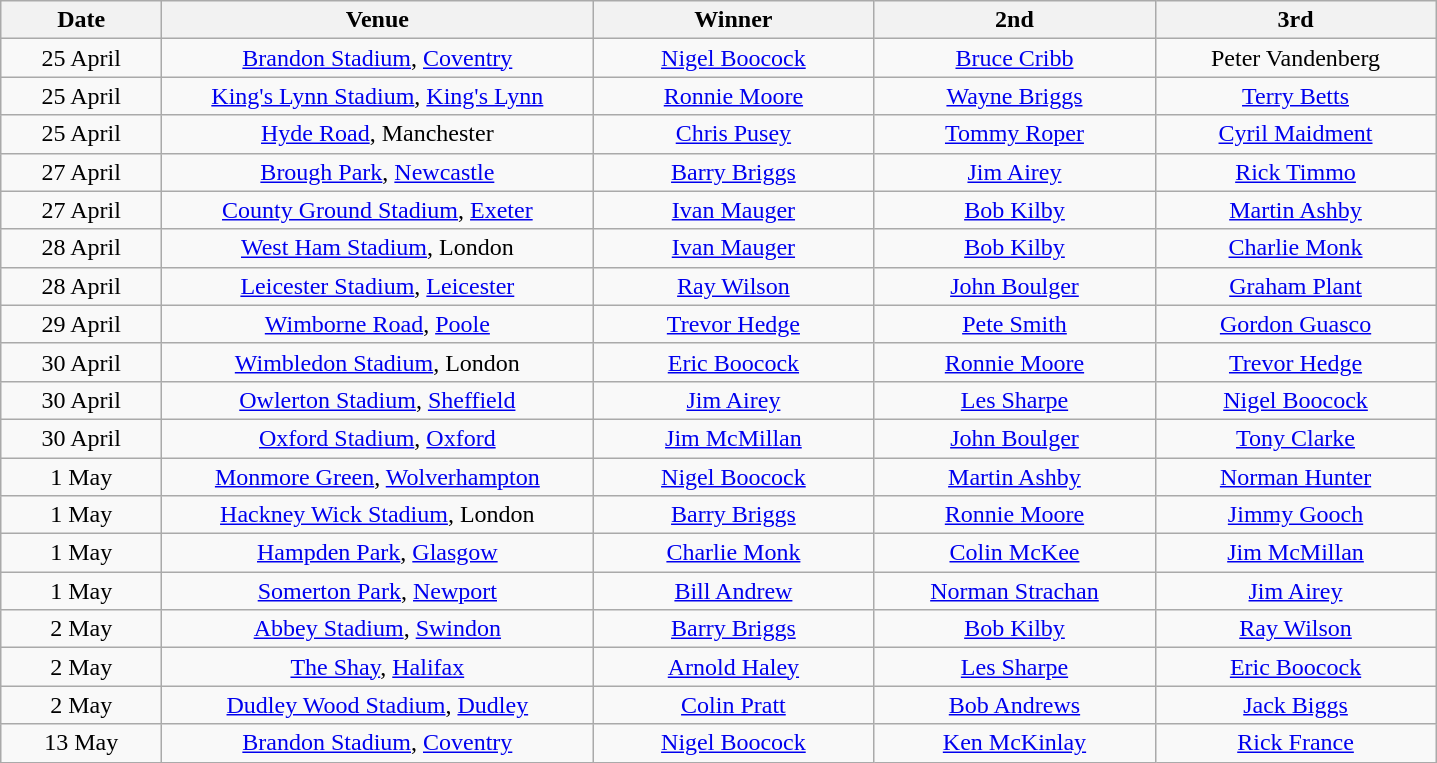<table class="wikitable" style="text-align:center">
<tr>
<th width=100>Date</th>
<th width=280>Venue</th>
<th width=180>Winner</th>
<th width=180>2nd</th>
<th width=180>3rd</th>
</tr>
<tr>
<td align=center>25 April</td>
<td><a href='#'>Brandon Stadium</a>, <a href='#'>Coventry</a></td>
<td><a href='#'>Nigel Boocock</a></td>
<td><a href='#'>Bruce Cribb</a></td>
<td>Peter Vandenberg</td>
</tr>
<tr>
<td align=center>25 April</td>
<td><a href='#'>King's Lynn Stadium</a>, <a href='#'>King's Lynn</a></td>
<td><a href='#'>Ronnie Moore</a></td>
<td><a href='#'>Wayne Briggs</a></td>
<td><a href='#'>Terry Betts</a></td>
</tr>
<tr>
<td align=center>25 April</td>
<td><a href='#'>Hyde Road</a>, Manchester</td>
<td><a href='#'>Chris Pusey</a></td>
<td><a href='#'>Tommy Roper</a></td>
<td><a href='#'>Cyril Maidment</a></td>
</tr>
<tr>
<td align=center>27 April</td>
<td><a href='#'>Brough Park</a>, <a href='#'>Newcastle</a></td>
<td><a href='#'>Barry Briggs</a></td>
<td><a href='#'>Jim Airey</a></td>
<td><a href='#'>Rick Timmo</a></td>
</tr>
<tr>
<td align=center>27 April</td>
<td><a href='#'>County Ground Stadium</a>, <a href='#'>Exeter</a></td>
<td><a href='#'>Ivan Mauger</a></td>
<td><a href='#'>Bob Kilby</a></td>
<td><a href='#'>Martin Ashby</a></td>
</tr>
<tr>
<td align=center>28 April</td>
<td><a href='#'>West Ham Stadium</a>, London</td>
<td><a href='#'>Ivan Mauger</a></td>
<td><a href='#'>Bob Kilby</a></td>
<td><a href='#'>Charlie Monk</a></td>
</tr>
<tr>
<td align=center>28 April</td>
<td><a href='#'>Leicester Stadium</a>, <a href='#'>Leicester</a></td>
<td><a href='#'>Ray Wilson</a></td>
<td><a href='#'>John Boulger</a></td>
<td><a href='#'>Graham Plant</a></td>
</tr>
<tr>
<td align=center>29 April</td>
<td><a href='#'>Wimborne Road</a>, <a href='#'>Poole</a></td>
<td><a href='#'>Trevor Hedge</a></td>
<td><a href='#'>Pete Smith</a></td>
<td><a href='#'>Gordon Guasco</a></td>
</tr>
<tr>
<td align=center>30 April</td>
<td><a href='#'>Wimbledon Stadium</a>, London</td>
<td><a href='#'>Eric Boocock</a></td>
<td><a href='#'>Ronnie Moore</a></td>
<td><a href='#'>Trevor Hedge</a></td>
</tr>
<tr>
<td align=center>30 April</td>
<td><a href='#'>Owlerton Stadium</a>, <a href='#'>Sheffield</a></td>
<td><a href='#'>Jim Airey</a></td>
<td><a href='#'>Les Sharpe</a></td>
<td><a href='#'>Nigel Boocock</a></td>
</tr>
<tr>
<td align=center>30 April</td>
<td><a href='#'>Oxford Stadium</a>, <a href='#'>Oxford</a></td>
<td><a href='#'>Jim McMillan</a></td>
<td><a href='#'>John Boulger</a></td>
<td><a href='#'>Tony Clarke</a></td>
</tr>
<tr>
<td align=center>1 May</td>
<td><a href='#'>Monmore Green</a>, <a href='#'>Wolverhampton</a></td>
<td><a href='#'>Nigel Boocock</a></td>
<td><a href='#'>Martin Ashby</a></td>
<td><a href='#'>Norman Hunter</a></td>
</tr>
<tr>
<td align=center>1 May</td>
<td><a href='#'>Hackney Wick Stadium</a>, London</td>
<td><a href='#'>Barry Briggs</a></td>
<td><a href='#'>Ronnie Moore</a></td>
<td><a href='#'>Jimmy Gooch</a></td>
</tr>
<tr>
<td align=center>1 May</td>
<td><a href='#'>Hampden Park</a>, <a href='#'>Glasgow</a></td>
<td><a href='#'>Charlie Monk</a></td>
<td><a href='#'>Colin McKee</a></td>
<td><a href='#'>Jim McMillan</a></td>
</tr>
<tr>
<td align=center>1 May</td>
<td><a href='#'>Somerton Park</a>, <a href='#'>Newport</a></td>
<td><a href='#'>Bill Andrew</a></td>
<td><a href='#'>Norman Strachan</a></td>
<td><a href='#'>Jim Airey</a></td>
</tr>
<tr>
<td align=center>2 May</td>
<td><a href='#'>Abbey Stadium</a>, <a href='#'>Swindon</a></td>
<td><a href='#'>Barry Briggs</a></td>
<td><a href='#'>Bob Kilby</a></td>
<td><a href='#'>Ray Wilson</a></td>
</tr>
<tr>
<td align=center>2 May</td>
<td><a href='#'>The Shay</a>, <a href='#'>Halifax</a></td>
<td><a href='#'>Arnold Haley</a></td>
<td><a href='#'>Les Sharpe</a></td>
<td><a href='#'>Eric Boocock</a></td>
</tr>
<tr>
<td align=center>2 May</td>
<td><a href='#'>Dudley Wood Stadium</a>, <a href='#'>Dudley</a></td>
<td><a href='#'>Colin Pratt</a></td>
<td><a href='#'>Bob Andrews</a></td>
<td><a href='#'>Jack Biggs</a></td>
</tr>
<tr>
<td align=center>13 May</td>
<td><a href='#'>Brandon Stadium</a>, <a href='#'>Coventry</a></td>
<td><a href='#'>Nigel Boocock</a></td>
<td><a href='#'>Ken McKinlay</a></td>
<td><a href='#'>Rick France</a></td>
</tr>
</table>
